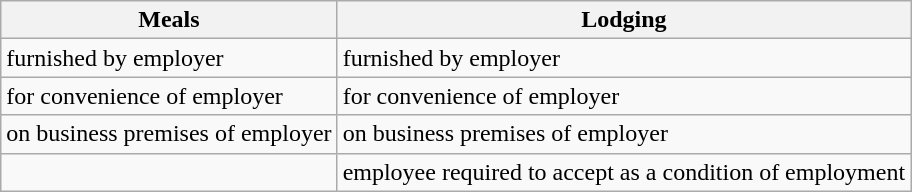<table class="wikitable">
<tr>
<th>Meals</th>
<th>Lodging</th>
</tr>
<tr>
<td>furnished by employer</td>
<td>furnished by employer</td>
</tr>
<tr>
<td>for convenience of employer</td>
<td>for convenience of employer</td>
</tr>
<tr>
<td>on business premises of employer</td>
<td>on business premises of employer</td>
</tr>
<tr>
<td></td>
<td>employee required to accept as a condition of employment</td>
</tr>
</table>
